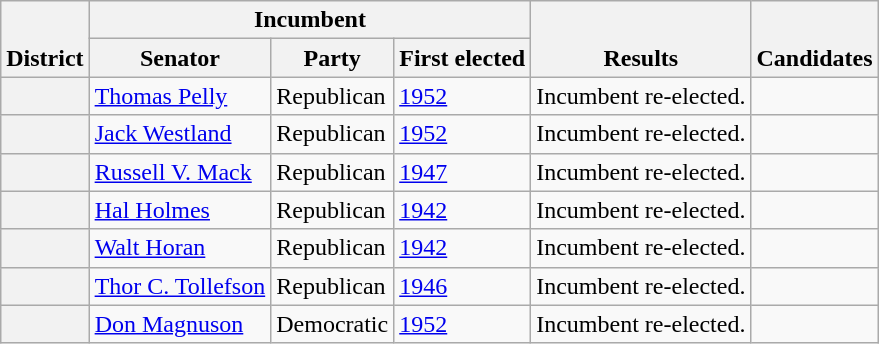<table class=wikitable>
<tr valign=bottom>
<th rowspan=2>District</th>
<th colspan=3>Incumbent</th>
<th rowspan=2>Results</th>
<th rowspan=2>Candidates</th>
</tr>
<tr>
<th>Senator</th>
<th>Party</th>
<th>First elected</th>
</tr>
<tr>
<th></th>
<td><a href='#'>Thomas Pelly</a></td>
<td>Republican</td>
<td><a href='#'>1952</a></td>
<td>Incumbent re-elected.</td>
<td nowrap></td>
</tr>
<tr>
<th></th>
<td><a href='#'>Jack Westland</a></td>
<td>Republican</td>
<td><a href='#'>1952</a></td>
<td>Incumbent re-elected.</td>
<td nowrap></td>
</tr>
<tr>
<th></th>
<td><a href='#'>Russell V. Mack</a></td>
<td>Republican</td>
<td><a href='#'>1947 </a></td>
<td>Incumbent re-elected.</td>
<td nowrap></td>
</tr>
<tr>
<th></th>
<td><a href='#'>Hal Holmes</a></td>
<td>Republican</td>
<td><a href='#'>1942</a></td>
<td>Incumbent re-elected.</td>
<td nowrap></td>
</tr>
<tr>
<th></th>
<td><a href='#'>Walt Horan</a></td>
<td>Republican</td>
<td><a href='#'>1942</a></td>
<td>Incumbent re-elected.</td>
<td nowrap></td>
</tr>
<tr>
<th></th>
<td><a href='#'>Thor C. Tollefson</a></td>
<td>Republican</td>
<td><a href='#'>1946</a></td>
<td>Incumbent re-elected.</td>
<td nowrap></td>
</tr>
<tr>
<th></th>
<td><a href='#'>Don Magnuson</a></td>
<td>Democratic</td>
<td><a href='#'>1952</a></td>
<td>Incumbent re-elected.</td>
<td nowrap></td>
</tr>
</table>
